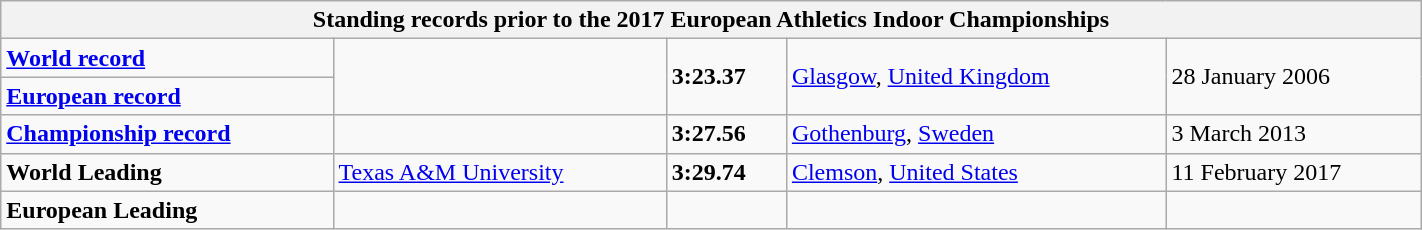<table class="wikitable" width=75%>
<tr>
<th colspan="5">Standing records prior to the 2017 European Athletics Indoor Championships</th>
</tr>
<tr>
<td><strong><a href='#'>World record</a></strong></td>
<td rowspan=2></td>
<td rowspan=2><strong>3:23.37</strong></td>
<td rowspan=2><a href='#'>Glasgow</a>, <a href='#'>United Kingdom</a></td>
<td rowspan=2>28 January 2006</td>
</tr>
<tr>
<td><strong><a href='#'>European record</a></strong></td>
</tr>
<tr>
<td><strong><a href='#'>Championship record</a></strong></td>
<td></td>
<td><strong>3:27.56</strong></td>
<td><a href='#'>Gothenburg</a>, <a href='#'>Sweden</a></td>
<td>3 March 2013</td>
</tr>
<tr>
<td><strong>World Leading</strong></td>
<td><a href='#'>Texas A&M University</a></td>
<td><strong>3:29.74</strong></td>
<td><a href='#'>Clemson</a>, <a href='#'>United States</a></td>
<td>11 February 2017</td>
</tr>
<tr>
<td><strong>European Leading</strong></td>
<td></td>
<td></td>
<td></td>
<td></td>
</tr>
</table>
